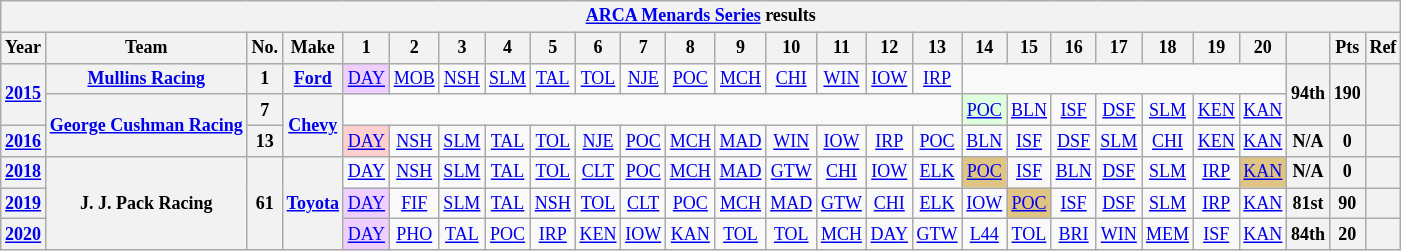<table class="wikitable" style="text-align:center; font-size:75%">
<tr>
<th colspan=48><a href='#'>ARCA Menards Series</a> results</th>
</tr>
<tr>
<th>Year</th>
<th>Team</th>
<th>No.</th>
<th>Make</th>
<th>1</th>
<th>2</th>
<th>3</th>
<th>4</th>
<th>5</th>
<th>6</th>
<th>7</th>
<th>8</th>
<th>9</th>
<th>10</th>
<th>11</th>
<th>12</th>
<th>13</th>
<th>14</th>
<th>15</th>
<th>16</th>
<th>17</th>
<th>18</th>
<th>19</th>
<th>20</th>
<th></th>
<th>Pts</th>
<th>Ref</th>
</tr>
<tr>
<th rowspan=2><a href='#'>2015</a></th>
<th><a href='#'>Mullins Racing</a></th>
<th>1</th>
<th><a href='#'>Ford</a></th>
<td style="background:#EFCFFF;"><a href='#'>DAY</a><br></td>
<td><a href='#'>MOB</a></td>
<td><a href='#'>NSH</a></td>
<td><a href='#'>SLM</a></td>
<td><a href='#'>TAL</a></td>
<td><a href='#'>TOL</a></td>
<td><a href='#'>NJE</a></td>
<td><a href='#'>POC</a></td>
<td><a href='#'>MCH</a></td>
<td><a href='#'>CHI</a></td>
<td><a href='#'>WIN</a></td>
<td><a href='#'>IOW</a></td>
<td><a href='#'>IRP</a></td>
<td colspan=7></td>
<th rowspan=2>94th</th>
<th rowspan=2>190</th>
<th rowspan=2></th>
</tr>
<tr>
<th rowspan=2><a href='#'>George Cushman Racing</a></th>
<th>7</th>
<th rowspan=2><a href='#'>Chevy</a></th>
<td colspan=13></td>
<td style="background:#DFFFDF;"><a href='#'>POC</a><br></td>
<td><a href='#'>BLN</a></td>
<td><a href='#'>ISF</a></td>
<td><a href='#'>DSF</a></td>
<td><a href='#'>SLM</a></td>
<td><a href='#'>KEN</a></td>
<td><a href='#'>KAN</a></td>
</tr>
<tr>
<th><a href='#'>2016</a></th>
<th>13</th>
<td style="background:#FFCFCF;"><a href='#'>DAY</a><br></td>
<td><a href='#'>NSH</a></td>
<td><a href='#'>SLM</a></td>
<td><a href='#'>TAL</a></td>
<td><a href='#'>TOL</a></td>
<td><a href='#'>NJE</a></td>
<td><a href='#'>POC</a></td>
<td><a href='#'>MCH</a></td>
<td><a href='#'>MAD</a></td>
<td><a href='#'>WIN</a></td>
<td><a href='#'>IOW</a></td>
<td><a href='#'>IRP</a></td>
<td><a href='#'>POC</a></td>
<td><a href='#'>BLN</a></td>
<td><a href='#'>ISF</a></td>
<td><a href='#'>DSF</a></td>
<td><a href='#'>SLM</a></td>
<td><a href='#'>CHI</a></td>
<td><a href='#'>KEN</a></td>
<td><a href='#'>KAN</a></td>
<th>N/A</th>
<th>0</th>
<th></th>
</tr>
<tr>
<th><a href='#'>2018</a></th>
<th rowspan=3>J. J. Pack Racing</th>
<th rowspan=3>61</th>
<th rowspan=3><a href='#'>Toyota</a></th>
<td><a href='#'>DAY</a></td>
<td><a href='#'>NSH</a></td>
<td><a href='#'>SLM</a></td>
<td><a href='#'>TAL</a></td>
<td><a href='#'>TOL</a></td>
<td><a href='#'>CLT</a></td>
<td><a href='#'>POC</a></td>
<td><a href='#'>MCH</a></td>
<td><a href='#'>MAD</a></td>
<td><a href='#'>GTW</a></td>
<td><a href='#'>CHI</a></td>
<td><a href='#'>IOW</a></td>
<td><a href='#'>ELK</a></td>
<td style="background:#DFC484;"><a href='#'>POC</a><br></td>
<td><a href='#'>ISF</a></td>
<td><a href='#'>BLN</a></td>
<td><a href='#'>DSF</a></td>
<td><a href='#'>SLM</a></td>
<td><a href='#'>IRP</a></td>
<td style="background:#DFC484;"><a href='#'>KAN</a><br></td>
<th>N/A</th>
<th>0</th>
<th></th>
</tr>
<tr>
<th><a href='#'>2019</a></th>
<td style="background:#EFCFFF;"><a href='#'>DAY</a><br></td>
<td><a href='#'>FIF</a></td>
<td><a href='#'>SLM</a></td>
<td><a href='#'>TAL</a></td>
<td><a href='#'>NSH</a></td>
<td><a href='#'>TOL</a></td>
<td><a href='#'>CLT</a></td>
<td><a href='#'>POC</a></td>
<td><a href='#'>MCH</a></td>
<td><a href='#'>MAD</a></td>
<td><a href='#'>GTW</a></td>
<td><a href='#'>CHI</a></td>
<td><a href='#'>ELK</a></td>
<td><a href='#'>IOW</a></td>
<td style="background:#DFC484;"><a href='#'>POC</a><br></td>
<td><a href='#'>ISF</a></td>
<td><a href='#'>DSF</a></td>
<td><a href='#'>SLM</a></td>
<td><a href='#'>IRP</a></td>
<td><a href='#'>KAN</a></td>
<th>81st</th>
<th>90</th>
<th></th>
</tr>
<tr>
<th><a href='#'>2020</a></th>
<td style="background:#EFCFFF;"><a href='#'>DAY</a><br></td>
<td><a href='#'>PHO</a></td>
<td><a href='#'>TAL</a></td>
<td><a href='#'>POC</a></td>
<td><a href='#'>IRP</a></td>
<td><a href='#'>KEN</a></td>
<td><a href='#'>IOW</a></td>
<td><a href='#'>KAN</a></td>
<td><a href='#'>TOL</a></td>
<td><a href='#'>TOL</a></td>
<td><a href='#'>MCH</a></td>
<td><a href='#'>DAY</a></td>
<td><a href='#'>GTW</a></td>
<td><a href='#'>L44</a></td>
<td><a href='#'>TOL</a></td>
<td><a href='#'>BRI</a></td>
<td><a href='#'>WIN</a></td>
<td><a href='#'>MEM</a></td>
<td><a href='#'>ISF</a></td>
<td><a href='#'>KAN</a></td>
<th>84th</th>
<th>20</th>
<th></th>
</tr>
</table>
